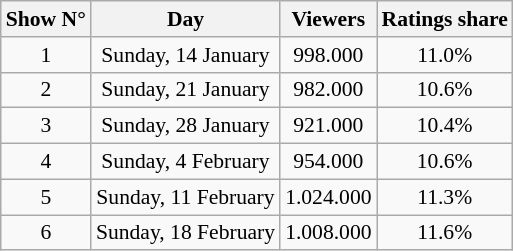<table class="wikitable sortable centre" style="text-align:center; font-size:90%">
<tr>
<th>Show N°</th>
<th>Day</th>
<th>Viewers</th>
<th>Ratings share</th>
</tr>
<tr>
<td>1</td>
<td>Sunday, 14 January</td>
<td>998.000</td>
<td>11.0%</td>
</tr>
<tr>
<td>2</td>
<td>Sunday, 21 January</td>
<td>982.000</td>
<td>10.6%</td>
</tr>
<tr>
<td>3</td>
<td>Sunday, 28 January</td>
<td>921.000</td>
<td>10.4%</td>
</tr>
<tr>
<td>4</td>
<td>Sunday, 4 February</td>
<td>954.000</td>
<td>10.6%</td>
</tr>
<tr>
<td>5</td>
<td>Sunday, 11 February</td>
<td>1.024.000</td>
<td>11.3%</td>
</tr>
<tr>
<td>6</td>
<td>Sunday, 18 February</td>
<td>1.008.000</td>
<td>11.6%</td>
</tr>
</table>
